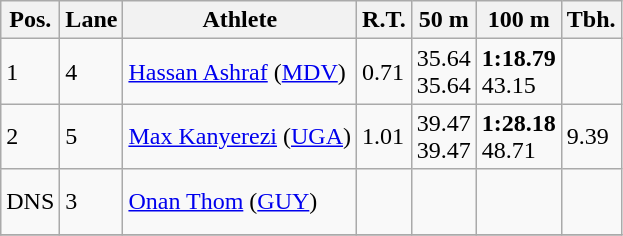<table class="wikitable">
<tr>
<th>Pos.</th>
<th>Lane</th>
<th>Athlete</th>
<th>R.T.</th>
<th>50 m</th>
<th>100 m</th>
<th>Tbh.</th>
</tr>
<tr>
<td>1</td>
<td>4</td>
<td> <a href='#'>Hassan Ashraf</a> (<a href='#'>MDV</a>)</td>
<td>0.71</td>
<td>35.64<br>35.64</td>
<td><strong>1:18.79</strong><br>43.15</td>
<td> </td>
</tr>
<tr>
<td>2</td>
<td>5</td>
<td> <a href='#'>Max Kanyerezi</a> (<a href='#'>UGA</a>)</td>
<td>1.01</td>
<td>39.47<br>39.47</td>
<td><strong>1:28.18</strong><br>48.71</td>
<td>9.39</td>
</tr>
<tr>
<td>DNS</td>
<td>3</td>
<td> <a href='#'>Onan Thom</a> (<a href='#'>GUY</a>)</td>
<td> </td>
<td><br> </td>
<td><strong> </strong><br> </td>
<td> </td>
</tr>
<tr>
</tr>
</table>
